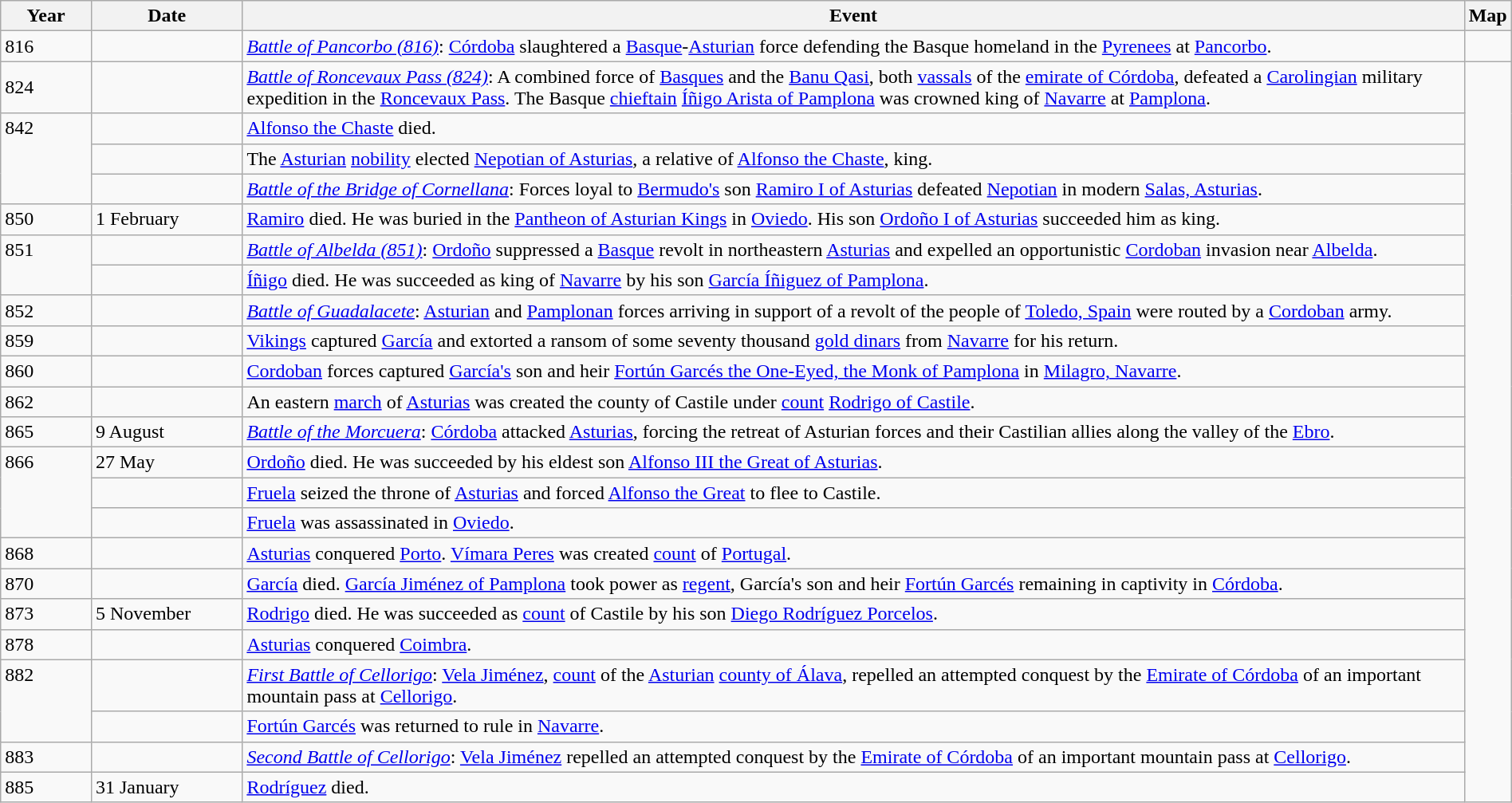<table class="wikitable" style="width:100%">
<tr>
<th style="width:6%">Year</th>
<th style="width:10%">Date</th>
<th>Event</th>
<th>Map</th>
</tr>
<tr>
<td>816</td>
<td></td>
<td><em><a href='#'>Battle of Pancorbo (816)</a></em>: <a href='#'>Córdoba</a> slaughtered a <a href='#'>Basque</a>-<a href='#'>Asturian</a> force defending the Basque homeland in the <a href='#'>Pyrenees</a> at <a href='#'>Pancorbo</a>.</td>
<td></td>
</tr>
<tr>
<td>824</td>
<td></td>
<td><em><a href='#'>Battle of Roncevaux Pass (824)</a></em>: A combined force of <a href='#'>Basques</a> and the <a href='#'>Banu Qasi</a>, both <a href='#'>vassals</a> of the <a href='#'>emirate of Córdoba</a>, defeated a <a href='#'>Carolingian</a> military expedition in the <a href='#'>Roncevaux Pass</a>.  The Basque <a href='#'>chieftain</a> <a href='#'>Íñigo Arista of Pamplona</a> was crowned king of <a href='#'>Navarre</a> at <a href='#'>Pamplona</a>.</td>
</tr>
<tr>
<td rowspan="3" valign="top">842</td>
<td></td>
<td><a href='#'>Alfonso the Chaste</a> died.</td>
</tr>
<tr>
<td></td>
<td>The <a href='#'>Asturian</a> <a href='#'>nobility</a> elected <a href='#'>Nepotian of Asturias</a>, a relative of <a href='#'>Alfonso the Chaste</a>, king.</td>
</tr>
<tr>
<td></td>
<td><em><a href='#'>Battle of the Bridge of Cornellana</a></em>: Forces loyal to <a href='#'>Bermudo's</a> son <a href='#'>Ramiro I of Asturias</a> defeated <a href='#'>Nepotian</a> in modern <a href='#'>Salas, Asturias</a>.</td>
</tr>
<tr>
<td>850</td>
<td>1 February</td>
<td><a href='#'>Ramiro</a> died.  He was buried in the <a href='#'>Pantheon of Asturian Kings</a> in <a href='#'>Oviedo</a>.  His son <a href='#'>Ordoño I of Asturias</a> succeeded him as king.</td>
</tr>
<tr>
<td rowspan="2" valign="top">851</td>
<td></td>
<td><em><a href='#'>Battle of Albelda (851)</a></em>: <a href='#'>Ordoño</a> suppressed a <a href='#'>Basque</a> revolt in northeastern <a href='#'>Asturias</a> and expelled an opportunistic <a href='#'>Cordoban</a> invasion near <a href='#'>Albelda</a>.</td>
</tr>
<tr>
<td></td>
<td><a href='#'>Íñigo</a> died.  He was succeeded as king of <a href='#'>Navarre</a> by his son <a href='#'>García Íñiguez of Pamplona</a>.</td>
</tr>
<tr>
<td>852</td>
<td></td>
<td><em><a href='#'>Battle of Guadalacete</a></em>: <a href='#'>Asturian</a> and <a href='#'>Pamplonan</a> forces arriving in support of a revolt of the people of <a href='#'>Toledo, Spain</a> were routed by a <a href='#'>Cordoban</a> army.</td>
</tr>
<tr>
<td>859</td>
<td></td>
<td><a href='#'>Vikings</a> captured <a href='#'>García</a> and extorted a ransom of some seventy thousand <a href='#'>gold dinars</a> from <a href='#'>Navarre</a> for his return.</td>
</tr>
<tr>
<td>860</td>
<td></td>
<td><a href='#'>Cordoban</a> forces captured <a href='#'>García's</a> son and heir <a href='#'>Fortún Garcés the One-Eyed, the Monk of Pamplona</a> in <a href='#'>Milagro, Navarre</a>.</td>
</tr>
<tr>
<td>862</td>
<td></td>
<td>An eastern <a href='#'>march</a> of <a href='#'>Asturias</a> was created the county of Castile under <a href='#'>count</a> <a href='#'>Rodrigo of Castile</a>.</td>
</tr>
<tr>
<td>865</td>
<td>9 August</td>
<td><em><a href='#'>Battle of the Morcuera</a></em>: <a href='#'>Córdoba</a> attacked <a href='#'>Asturias</a>, forcing the retreat of Asturian forces and their Castilian allies along the valley of the <a href='#'>Ebro</a>.</td>
</tr>
<tr>
<td rowspan="3" valign="top">866</td>
<td>27 May</td>
<td><a href='#'>Ordoño</a> died.  He was succeeded by his eldest son <a href='#'>Alfonso III the Great of Asturias</a>.</td>
</tr>
<tr>
<td></td>
<td><a href='#'>Fruela</a> seized the throne of <a href='#'>Asturias</a> and forced <a href='#'>Alfonso the Great</a> to flee to Castile.</td>
</tr>
<tr>
<td></td>
<td><a href='#'>Fruela</a> was assassinated in <a href='#'>Oviedo</a>.</td>
</tr>
<tr>
<td>868</td>
<td></td>
<td><a href='#'>Asturias</a> conquered <a href='#'>Porto</a>. <a href='#'>Vímara Peres</a> was created <a href='#'>count</a> of <a href='#'>Portugal</a>.</td>
</tr>
<tr>
<td>870</td>
<td></td>
<td><a href='#'>García</a> died. <a href='#'>García Jiménez of Pamplona</a> took power as <a href='#'>regent</a>, García's son and heir <a href='#'>Fortún Garcés</a> remaining in captivity in <a href='#'>Córdoba</a>.</td>
</tr>
<tr>
<td>873</td>
<td>5 November</td>
<td><a href='#'>Rodrigo</a> died. He was succeeded as <a href='#'>count</a> of Castile by his son <a href='#'>Diego Rodríguez Porcelos</a>.</td>
</tr>
<tr>
<td>878</td>
<td></td>
<td><a href='#'>Asturias</a> conquered <a href='#'>Coimbra</a>.</td>
</tr>
<tr>
<td rowspan="2" valign="top">882</td>
<td></td>
<td><em><a href='#'>First Battle of Cellorigo</a></em>: <a href='#'>Vela Jiménez</a>, <a href='#'>count</a> of the <a href='#'>Asturian</a> <a href='#'>county of Álava</a>, repelled an attempted conquest by the <a href='#'>Emirate of Córdoba</a> of an important mountain pass at <a href='#'>Cellorigo</a>.</td>
</tr>
<tr>
<td></td>
<td><a href='#'>Fortún Garcés</a> was returned to rule in <a href='#'>Navarre</a>.</td>
</tr>
<tr>
<td>883</td>
<td></td>
<td><em><a href='#'>Second Battle of Cellorigo</a></em>: <a href='#'>Vela Jiménez</a> repelled an attempted conquest by the <a href='#'>Emirate of Córdoba</a> of an important mountain pass at <a href='#'>Cellorigo</a>.</td>
</tr>
<tr>
<td>885</td>
<td>31 January</td>
<td><a href='#'>Rodríguez</a> died.</td>
</tr>
</table>
